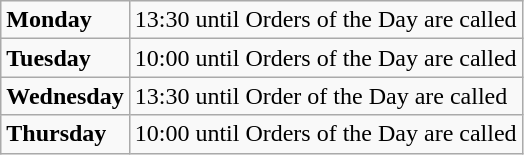<table class="wikitable">
<tr>
<td><strong>Monday</strong></td>
<td>13:30 until Orders of the Day are called</td>
</tr>
<tr>
<td><strong>Tuesday</strong></td>
<td>10:00 until Orders of the Day are called</td>
</tr>
<tr>
<td><strong>Wednesday</strong></td>
<td>13:30 until Order of the Day are called</td>
</tr>
<tr>
<td><strong>Thursday</strong></td>
<td>10:00 until Orders of the Day are called</td>
</tr>
</table>
